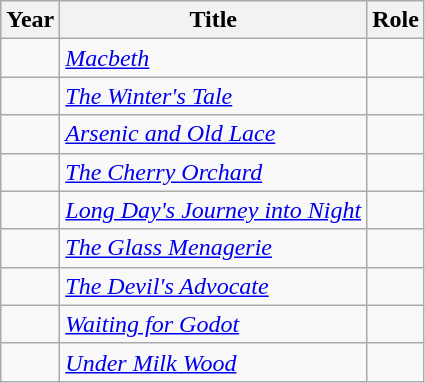<table class="wikitable">
<tr>
<th>Year</th>
<th>Title</th>
<th>Role</th>
</tr>
<tr>
<td></td>
<td><em><a href='#'>Macbeth</a></em></td>
<td></td>
</tr>
<tr>
<td></td>
<td><em><a href='#'>The Winter's Tale</a></em></td>
<td></td>
</tr>
<tr>
<td></td>
<td><em><a href='#'>Arsenic and Old Lace</a></em></td>
<td></td>
</tr>
<tr>
<td></td>
<td><em><a href='#'>The Cherry Orchard</a></em></td>
<td></td>
</tr>
<tr>
<td></td>
<td><em><a href='#'>Long Day's Journey into Night</a></em></td>
<td></td>
</tr>
<tr>
<td></td>
<td><em><a href='#'>The Glass Menagerie</a></em></td>
<td></td>
</tr>
<tr>
<td></td>
<td><em><a href='#'>The Devil's Advocate</a></em></td>
<td></td>
</tr>
<tr>
<td></td>
<td><em><a href='#'>Waiting for Godot</a></em></td>
<td></td>
</tr>
<tr>
<td></td>
<td><em><a href='#'>Under Milk Wood</a></em></td>
<td></td>
</tr>
</table>
